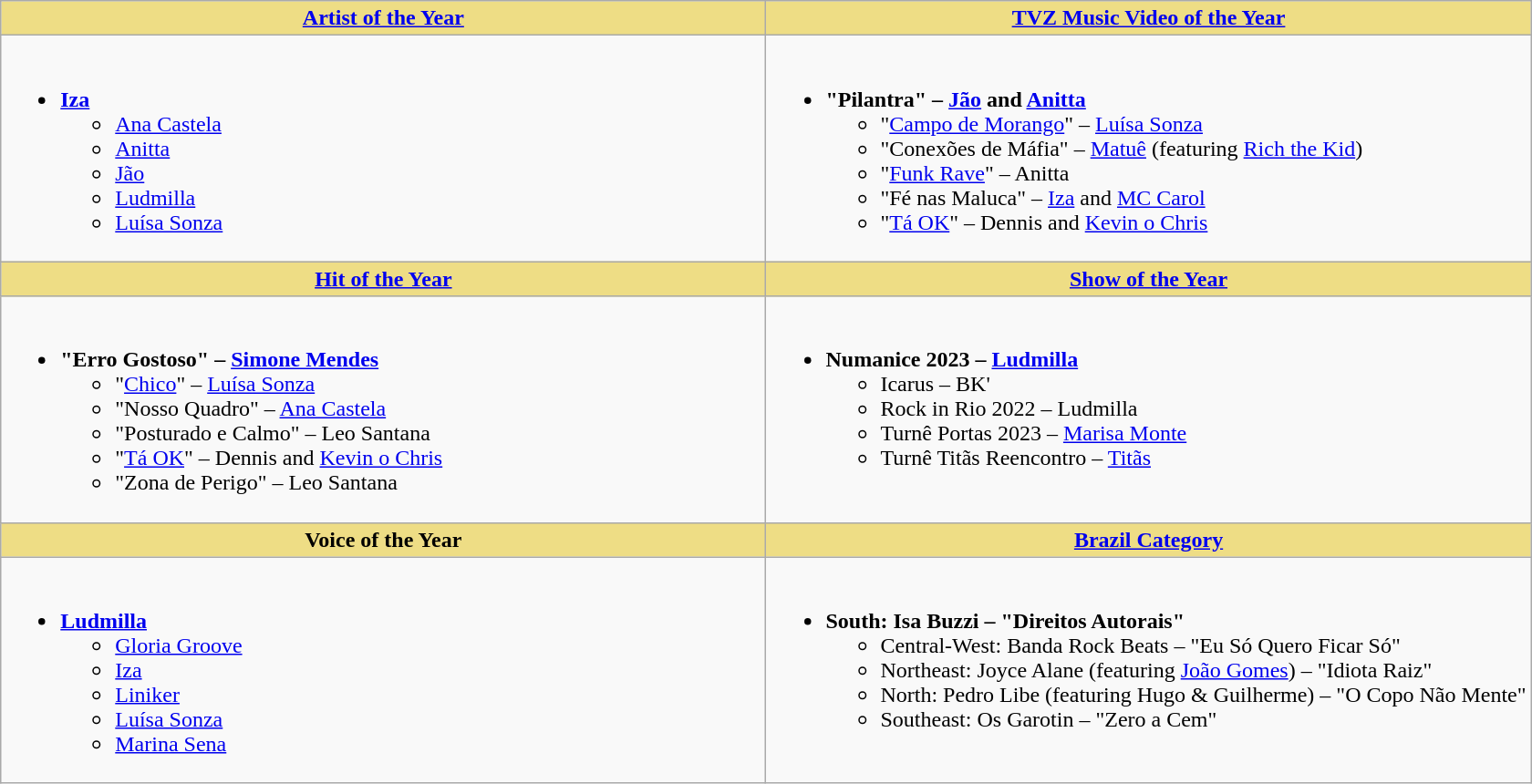<table class="wikitable" style="width=">
<tr>
<th style="background:#EEDD85; width:50%"><a href='#'>Artist of the Year</a></th>
<th style="background:#EEDD85; width:50%"><a href='#'>TVZ Music Video of the Year</a></th>
</tr>
<tr>
<td style="vertical-align:top"><br><ul><li><strong><a href='#'>Iza</a></strong><ul><li><a href='#'>Ana Castela</a></li><li><a href='#'>Anitta</a></li><li><a href='#'>Jão</a></li><li><a href='#'>Ludmilla</a></li><li><a href='#'>Luísa Sonza</a></li></ul></li></ul></td>
<td style="vertical-align:top"><br><ul><li><strong>"Pilantra" – <a href='#'>Jão</a> and <a href='#'>Anitta</a></strong><ul><li>"<a href='#'>Campo de Morango</a>" – <a href='#'>Luísa Sonza</a></li><li>"Conexões de Máfia" – <a href='#'>Matuê</a> (featuring <a href='#'>Rich the Kid</a>)</li><li>"<a href='#'>Funk Rave</a>" – Anitta</li><li>"Fé nas Maluca" – <a href='#'>Iza</a> and <a href='#'>MC Carol</a></li><li>"<a href='#'>Tá OK</a>" – Dennis and <a href='#'>Kevin o Chris</a></li></ul></li></ul></td>
</tr>
<tr>
<th style="background:#EEDD85; width:50%"><a href='#'>Hit of the Year</a></th>
<th style="background:#EEDD85; width:50%"><a href='#'>Show of the Year</a></th>
</tr>
<tr>
<td style="vertical-align:top"><br><ul><li><strong>"Erro Gostoso" – <a href='#'>Simone Mendes</a></strong><ul><li>"<a href='#'>Chico</a>" – <a href='#'>Luísa Sonza</a></li><li>"Nosso Quadro" – <a href='#'>Ana Castela</a></li><li>"Posturado e Calmo" – Leo Santana</li><li>"<a href='#'>Tá OK</a>" – Dennis and <a href='#'>Kevin o Chris</a></li><li>"Zona de Perigo" – Leo Santana</li></ul></li></ul></td>
<td style="vertical-align:top"><br><ul><li><strong>Numanice 2023 – <a href='#'>Ludmilla</a></strong><ul><li>Icarus – BK'</li><li>Rock in Rio 2022 – Ludmilla</li><li>Turnê Portas 2023 – <a href='#'>Marisa Monte</a></li><li>Turnê Titãs Reencontro – <a href='#'>Titãs</a></li></ul></li></ul></td>
</tr>
<tr>
<th style="background:#EEDD85; width:50%">Voice of the Year</th>
<th style="background:#EEDD85; width:50%"><a href='#'>Brazil Category</a></th>
</tr>
<tr>
<td style="vertical-align:top"><br><ul><li><strong><a href='#'>Ludmilla</a></strong><ul><li><a href='#'>Gloria Groove</a></li><li><a href='#'>Iza</a></li><li><a href='#'>Liniker</a></li><li><a href='#'>Luísa Sonza</a></li><li><a href='#'>Marina Sena</a></li></ul></li></ul></td>
<td style="vertical-align:top"><br><ul><li><strong>South: Isa Buzzi – "Direitos Autorais"</strong><ul><li>Central-West: Banda Rock Beats – "Eu Só Quero Ficar Só"</li><li>Northeast: Joyce Alane (featuring <a href='#'>João Gomes</a>) – "Idiota Raiz"</li><li>North: Pedro Libe (featuring Hugo & Guilherme) – "O Copo Não Mente"</li><li>Southeast: Os Garotin – "Zero a Cem"</li></ul></li></ul></td>
</tr>
</table>
